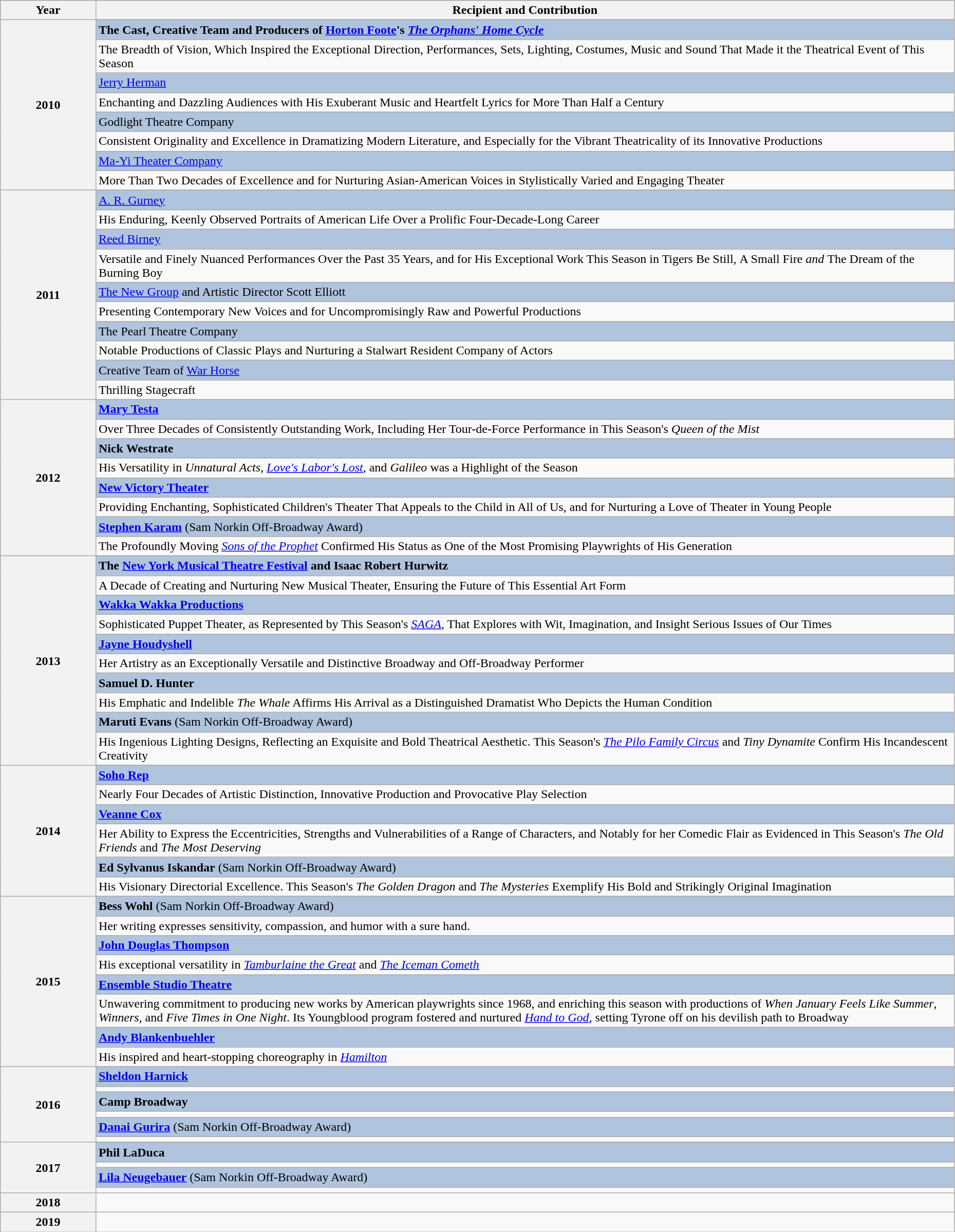<table class="wikitable" style="width:98%;">
<tr style="background:#bebebe;">
<th style="width:10%;">Year</th>
<th style="width:90%;">Recipient and Contribution</th>
</tr>
<tr>
<th rowspan="9">2010</th>
</tr>
<tr style="background:#B0C4DE">
<td><strong>The Cast, Creative Team and Producers of <a href='#'>Horton Foote</a>'s <em><a href='#'>The Orphans' Home Cycle</a><strong><em></td>
</tr>
<tr>
<td>The Breadth of Vision, Which Inspired the Exceptional Direction, Performances, Sets, Lighting, Costumes, Music and Sound That Made it the Theatrical Event of This Season</td>
</tr>
<tr style="background:#B0C4DE">
<td></strong><a href='#'>Jerry Herman</a><strong></td>
</tr>
<tr>
<td>Enchanting and Dazzling Audiences with His Exuberant Music and Heartfelt Lyrics for More Than Half a Century</td>
</tr>
<tr style="background:#B0C4DE">
<td></strong>Godlight Theatre Company<strong></td>
</tr>
<tr>
<td>Consistent Originality and Excellence in Dramatizing Modern Literature, and Especially for the Vibrant Theatricality of its Innovative Productions</td>
</tr>
<tr style="background:#B0C4DE">
<td></strong><a href='#'>Ma-Yi Theater Company</a><strong></td>
</tr>
<tr>
<td>More Than Two Decades of Excellence and for Nurturing Asian-American Voices in Stylistically Varied and Engaging Theater</td>
</tr>
<tr>
<th rowspan="11">2011</th>
</tr>
<tr style="background:#B0C4DE">
<td></strong><a href='#'>A. R. Gurney</a><strong></td>
</tr>
<tr>
<td>His Enduring, Keenly Observed Portraits of American Life Over a Prolific Four-Decade-Long Career</td>
</tr>
<tr style="background:#B0C4DE">
<td></strong><a href='#'>Reed Birney</a><strong></td>
</tr>
<tr>
<td>Versatile and Finely Nuanced Performances Over the Past 35 Years, and for His Exceptional Work This Season in </em>Tigers Be Still<em>, </em>A Small Fire<em> and </em>The Dream of the Burning Boy<em></td>
</tr>
<tr style="background:#B0C4DE">
<td></strong><a href='#'>The New Group</a> and Artistic Director Scott Elliott<strong></td>
</tr>
<tr>
<td>Presenting Contemporary New Voices and for Uncompromisingly Raw and Powerful Productions</td>
</tr>
<tr style="background:#B0C4DE">
<td></strong>The Pearl Theatre Company<strong></td>
</tr>
<tr>
<td>Notable Productions of Classic Plays and Nurturing a Stalwart Resident Company of Actors</td>
</tr>
<tr style="background:#B0C4DE">
<td></strong>Creative Team of </em><a href='#'>War Horse</a></em></strong></td>
</tr>
<tr>
<td>Thrilling Stagecraft</td>
</tr>
<tr>
<th rowspan="9">2012</th>
</tr>
<tr style="background:#B0C4DE">
<td><strong><a href='#'>Mary Testa</a></strong></td>
</tr>
<tr>
<td>Over Three Decades of Consistently Outstanding Work, Including Her Tour-de-Force Performance in This Season's <em>Queen of the Mist</em></td>
</tr>
<tr style="background:#B0C4DE">
<td><strong>Nick Westrate</strong></td>
</tr>
<tr>
<td>His Versatility in <em>Unnatural Acts</em>, <em><a href='#'>Love's Labor's Lost</a></em>, and <em>Galileo</em> was a Highlight of the Season</td>
</tr>
<tr style="background:#B0C4DE">
<td><strong><a href='#'>New Victory Theater</a></strong></td>
</tr>
<tr>
<td>Providing Enchanting, Sophisticated Children's Theater That Appeals to the Child in All of Us, and for Nurturing a Love of Theater in Young People</td>
</tr>
<tr style="background:#B0C4DE">
<td><strong><a href='#'>Stephen Karam</a></strong> (Sam Norkin Off-Broadway Award)</td>
</tr>
<tr>
<td>The Profoundly Moving <em><a href='#'>Sons of the Prophet</a></em> Confirmed His Status as One of the Most Promising Playwrights of His Generation</td>
</tr>
<tr>
<th rowspan="11">2013</th>
</tr>
<tr style="background:#B0C4DE">
<td><strong>The <a href='#'>New York Musical Theatre Festival</a> and Isaac Robert Hurwitz</strong></td>
</tr>
<tr>
<td>A Decade of Creating and Nurturing New Musical Theater, Ensuring the Future of This Essential Art Form</td>
</tr>
<tr style="background:#B0C4DE">
<td><strong><a href='#'>Wakka Wakka Productions</a></strong></td>
</tr>
<tr>
<td>Sophisticated Puppet Theater, as Represented by This Season's <em><a href='#'>SAGA</a></em>, That Explores with Wit, Imagination, and Insight Serious Issues of Our Times</td>
</tr>
<tr style="background:#B0C4DE">
<td><strong><a href='#'>Jayne Houdyshell</a></strong></td>
</tr>
<tr>
<td>Her Artistry as an Exceptionally Versatile and Distinctive Broadway and Off-Broadway Performer</td>
</tr>
<tr style="background:#B0C4DE">
<td><strong>Samuel D. Hunter</strong></td>
</tr>
<tr>
<td>His Emphatic and Indelible <em>The Whale</em> Affirms His Arrival as a Distinguished Dramatist Who Depicts the Human Condition</td>
</tr>
<tr style="background:#B0C4DE">
<td><strong>Maruti Evans</strong> (Sam Norkin Off-Broadway Award)</td>
</tr>
<tr>
<td>His Ingenious Lighting Designs, Reflecting an Exquisite and Bold Theatrical Aesthetic. This Season's <em><a href='#'>The Pilo Family Circus</a></em> and <em>Tiny Dynamite</em> Confirm His Incandescent Creativity</td>
</tr>
<tr>
<th rowspan="7">2014</th>
</tr>
<tr style="background:#B0C4DE">
<td><strong><a href='#'>Soho Rep</a></strong></td>
</tr>
<tr>
<td>Nearly Four Decades of Artistic Distinction, Innovative Production and Provocative Play Selection</td>
</tr>
<tr style="background:#B0C4DE">
<td><strong><a href='#'>Veanne Cox</a></strong></td>
</tr>
<tr>
<td>Her Ability to Express the Eccentricities, Strengths and Vulnerabilities of a Range of Characters, and Notably for her Comedic Flair as Evidenced in This Season's <em>The Old Friends</em> and <em>The Most Deserving</em></td>
</tr>
<tr style="background:#B0C4DE">
<td><strong>Ed Sylvanus Iskandar</strong> (Sam Norkin Off-Broadway Award)</td>
</tr>
<tr>
<td>His Visionary Directorial Excellence. This Season's <em>The Golden Dragon</em> and <em>The Mysteries</em> Exemplify His Bold and Strikingly Original Imagination</td>
</tr>
<tr>
<th rowspan="9">2015</th>
</tr>
<tr style="background:#B0C4DE">
<td><strong>Bess Wohl</strong> (Sam Norkin Off-Broadway Award)</td>
</tr>
<tr>
<td>Her writing expresses sensitivity, compassion, and humor with a sure hand.</td>
</tr>
<tr style="background:#B0C4DE">
<td><strong><a href='#'>John Douglas Thompson</a></strong></td>
</tr>
<tr>
<td>His exceptional versatility in <em><a href='#'>Tamburlaine the Great</a></em> and <em><a href='#'>The Iceman Cometh</a></em></td>
</tr>
<tr style="background:#B0C4DE">
<td><strong><a href='#'>Ensemble Studio Theatre</a></strong></td>
</tr>
<tr>
<td>Unwavering commitment to producing new works by American playwrights since 1968, and enriching this season with productions of <em>When January Feels Like Summer</em>, <em>Winners</em>, and <em>Five Times in One Night</em>. Its Youngblood program fostered and nurtured <em><a href='#'>Hand to God</a></em>, setting Tyrone off on his devilish path to Broadway</td>
</tr>
<tr style="background:#B0C4DE">
<td><strong><a href='#'>Andy Blankenbuehler</a></strong></td>
</tr>
<tr>
<td>His inspired and heart-stopping choreography in <em><a href='#'>Hamilton</a></em></td>
</tr>
<tr>
<th rowspan="7">2016</th>
</tr>
<tr style="background:#B0C4DE">
<td><strong><a href='#'>Sheldon Harnick</a></strong></td>
</tr>
<tr>
<td></td>
</tr>
<tr style="background:#B0C4DE">
<td><strong>Camp Broadway</strong></td>
</tr>
<tr>
<td></td>
</tr>
<tr style="background:#B0C4DE">
<td><strong><a href='#'>Danai Gurira</a></strong> (Sam Norkin Off-Broadway Award)</td>
</tr>
<tr>
<td></td>
</tr>
<tr>
<th rowspan="5">2017</th>
</tr>
<tr style="background:#B0C4DE">
<td><strong>Phil LaDuca</strong></td>
</tr>
<tr>
<td></td>
</tr>
<tr style="background:#B0C4DE">
<td><strong><a href='#'>Lila Neugebauer</a></strong> (Sam Norkin Off-Broadway Award)</td>
</tr>
<tr>
<td></td>
</tr>
<tr>
<th>2018</th>
<td></td>
</tr>
<tr>
<th>2019</th>
<td></td>
</tr>
</table>
